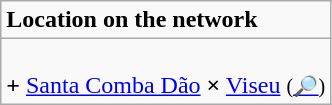<table role="presentation" class="wikitable mw-collapsible mw-collapsed floatright">
<tr>
<td><strong>Location on the network</strong></td>
</tr>
<tr>
<td><br><span><strong>+</strong> <a href='#'>Santa Comba Dão</a></span> <span><strong>×</strong> <a href='#'>Viseu</a></span> <small>(<a href='#'>🔎</a>)</small></td>
</tr>
</table>
